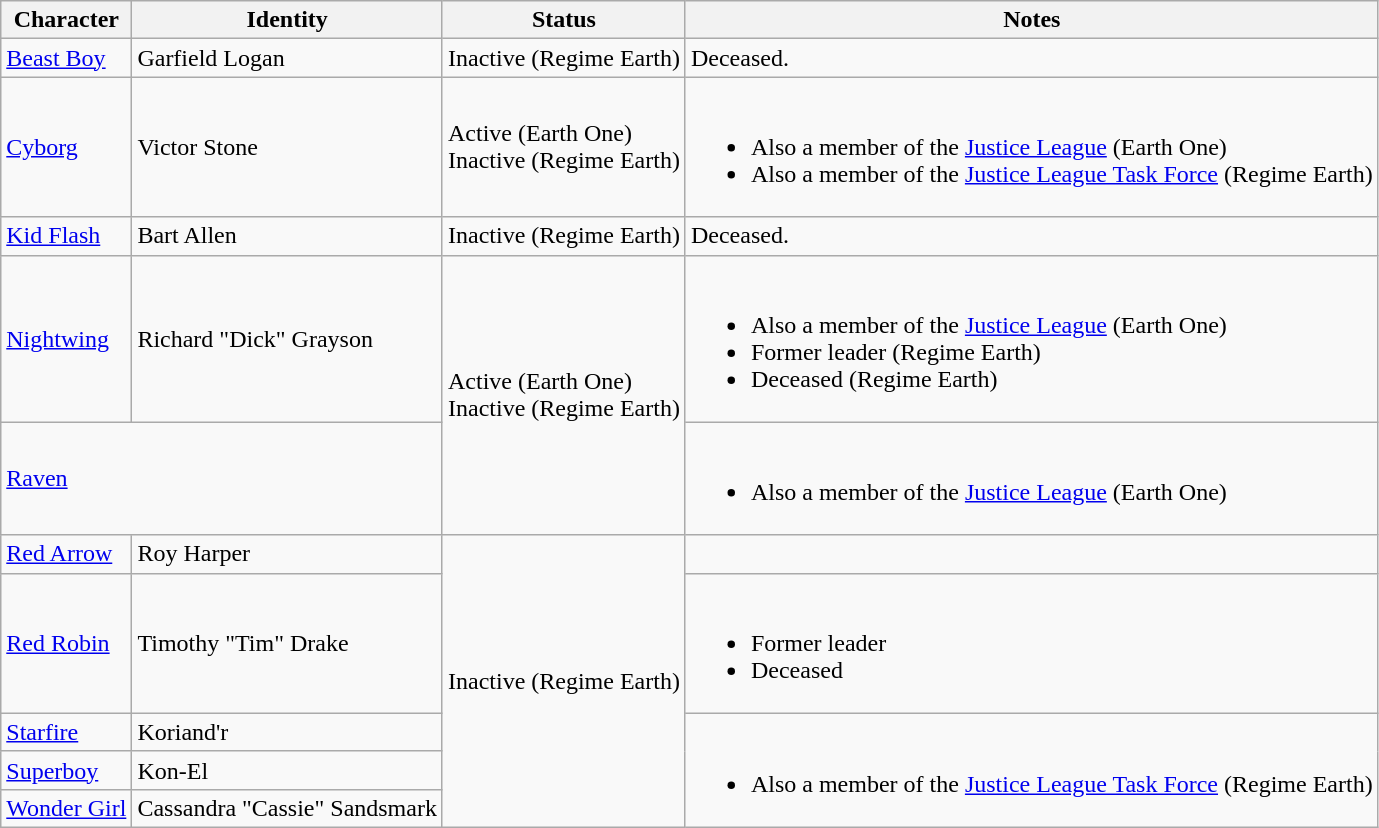<table class="wikitable">
<tr>
<th>Character</th>
<th>Identity</th>
<th>Status</th>
<th>Notes</th>
</tr>
<tr>
<td><a href='#'>Beast Boy</a></td>
<td>Garfield Logan</td>
<td>Inactive (Regime Earth)</td>
<td>Deceased.</td>
</tr>
<tr>
<td><a href='#'>Cyborg</a></td>
<td>Victor Stone</td>
<td>Active (Earth One)<br>Inactive (Regime Earth)</td>
<td><br><ul><li>Also a member of the <a href='#'>Justice League</a> (Earth One)</li><li>Also a member of the <a href='#'>Justice League Task Force</a> (Regime Earth)</li></ul></td>
</tr>
<tr>
<td><a href='#'>Kid Flash</a></td>
<td>Bart Allen</td>
<td>Inactive (Regime Earth)</td>
<td>Deceased.</td>
</tr>
<tr>
<td><a href='#'>Nightwing</a></td>
<td>Richard "Dick" Grayson</td>
<td rowspan="2">Active (Earth One)<br>Inactive (Regime Earth)</td>
<td><br><ul><li>Also a member of the <a href='#'>Justice League</a> (Earth One)</li><li>Former leader (Regime Earth)</li><li>Deceased (Regime Earth)</li></ul></td>
</tr>
<tr>
<td colspan="2"><a href='#'>Raven</a></td>
<td><br><ul><li>Also a member of the <a href='#'>Justice League</a> (Earth One)</li></ul></td>
</tr>
<tr>
<td><a href='#'>Red Arrow</a></td>
<td>Roy Harper</td>
<td rowspan="5">Inactive (Regime Earth)</td>
<td></td>
</tr>
<tr>
<td><a href='#'>Red Robin</a></td>
<td>Timothy "Tim" Drake</td>
<td><br><ul><li>Former leader</li><li>Deceased</li></ul></td>
</tr>
<tr>
<td><a href='#'>Starfire</a></td>
<td>Koriand'r</td>
<td rowspan="3"><br><ul><li>Also a member of the <a href='#'>Justice League Task Force</a> (Regime Earth)</li></ul></td>
</tr>
<tr>
<td><a href='#'>Superboy</a></td>
<td>Kon-El</td>
</tr>
<tr>
<td><a href='#'>Wonder Girl</a></td>
<td>Cassandra "Cassie" Sandsmark</td>
</tr>
</table>
